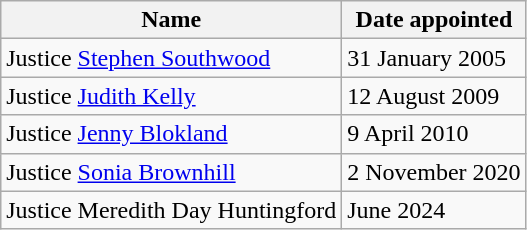<table class="wikitable">
<tr>
<th>Name</th>
<th>Date appointed</th>
</tr>
<tr>
<td>Justice <a href='#'>Stephen Southwood</a></td>
<td>31 January 2005</td>
</tr>
<tr>
<td>Justice <a href='#'>Judith Kelly</a> </td>
<td>12 August 2009</td>
</tr>
<tr>
<td>Justice <a href='#'>Jenny Blokland</a> </td>
<td>9 April 2010</td>
</tr>
<tr>
<td>Justice <a href='#'>Sonia Brownhill</a></td>
<td>2 November 2020</td>
</tr>
<tr>
<td>Justice Meredith Day Huntingford</td>
<td>June 2024</td>
</tr>
</table>
